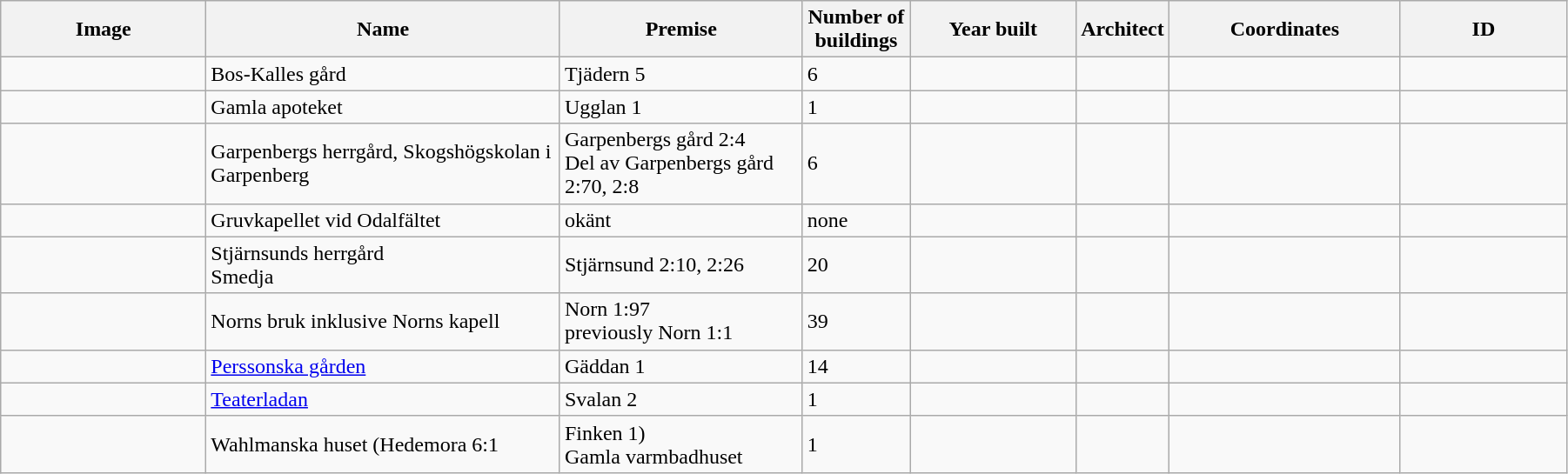<table class="wikitable" width="95%">
<tr>
<th width="150">Image</th>
<th>Name</th>
<th>Premise</th>
<th width="75">Number of<br>buildings</th>
<th width="120">Year built</th>
<th>Architect</th>
<th width="170">Coordinates</th>
<th width="120">ID</th>
</tr>
<tr>
<td></td>
<td>Bos-Kalles gård</td>
<td>Tjädern 5</td>
<td>6</td>
<td></td>
<td></td>
<td></td>
<td></td>
</tr>
<tr>
<td></td>
<td Gamla apoteket, Hedemora>Gamla apoteket</td>
<td>Ugglan 1</td>
<td>1</td>
<td></td>
<td></td>
<td></td>
<td></td>
</tr>
<tr>
<td></td>
<td>Garpenbergs herrgård, Skogshögskolan i Garpenberg</td>
<td>Garpenbergs gård 2:4<br>Del av Garpenbergs gård 2:70, 2:8</td>
<td>6</td>
<td></td>
<td></td>
<td></td>
<td></td>
</tr>
<tr>
<td></td>
<td Garpenberg#Gruvkapellet>Gruvkapellet vid Odalfältet</td>
<td>okänt</td>
<td>none</td>
<td></td>
<td></td>
<td></td>
<td></td>
</tr>
<tr>
<td></td>
<td>Stjärnsunds herrgård<br>Smedja</td>
<td>Stjärnsund 2:10, 2:26</td>
<td>20</td>
<td></td>
<td></td>
<td></td>
<td></td>
</tr>
<tr>
<td></td>
<td>Norns bruk inklusive Norns kapell</td>
<td>Norn 1:97<br>previously Norn 1:1</td>
<td>39</td>
<td></td>
<td></td>
<td></td>
<td></td>
</tr>
<tr>
<td></td>
<td><a href='#'>Perssonska gården</a></td>
<td>Gäddan 1</td>
<td>14</td>
<td></td>
<td></td>
<td></td>
<td></td>
</tr>
<tr>
<td></td>
<td><a href='#'>Teaterladan</a></td>
<td>Svalan 2</td>
<td>1</td>
<td></td>
<td></td>
<td></td>
<td></td>
</tr>
<tr>
<td></td>
<td>Wahlmanska huset (Hedemora 6:1</td>
<td>Finken 1)<br>Gamla varmbadhuset</td>
<td>1</td>
<td></td>
<td></td>
<td></td>
<td></td>
</tr>
</table>
